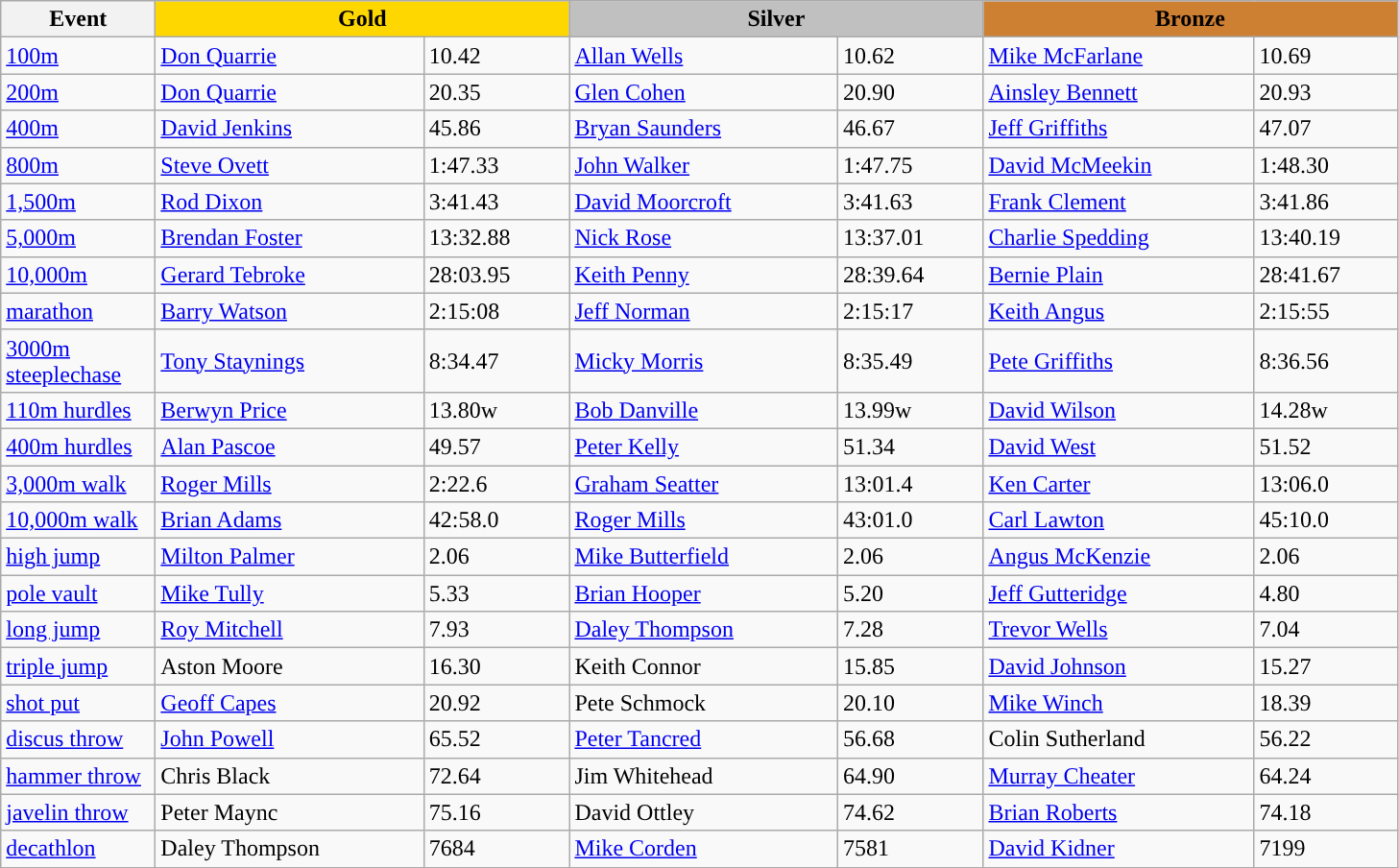<table class="wikitable" style="text-align:left">
<tr>
<th width=100>Event</th>
<th colspan="2" width="280" style="background:gold;">Gold</th>
<th colspan="2" width="280" style="background:silver;">Silver</th>
<th colspan="2" width="280" style="background:#CD7F32;">Bronze</th>
</tr>
<tr>
<td><a href='#'>100m</a></td>
<td> <a href='#'>Don Quarrie</a></td>
<td>10.42</td>
<td> <a href='#'>Allan Wells</a></td>
<td>10.62</td>
<td><a href='#'>Mike McFarlane</a></td>
<td>10.69</td>
</tr>
<tr>
<td><a href='#'>200m</a></td>
<td> <a href='#'>Don Quarrie</a></td>
<td>20.35</td>
<td><a href='#'>Glen Cohen</a></td>
<td>20.90</td>
<td><a href='#'>Ainsley Bennett</a></td>
<td>20.93</td>
</tr>
<tr>
<td><a href='#'>400m</a></td>
<td> <a href='#'>David Jenkins</a></td>
<td>45.86</td>
<td> <a href='#'>Bryan Saunders</a></td>
<td>46.67</td>
<td><a href='#'>Jeff Griffiths</a></td>
<td>47.07</td>
</tr>
<tr>
<td><a href='#'>800m</a></td>
<td><a href='#'>Steve Ovett</a></td>
<td>1:47.33</td>
<td> <a href='#'>John Walker</a></td>
<td>1:47.75</td>
<td> <a href='#'>David McMeekin</a></td>
<td>1:48.30</td>
</tr>
<tr>
<td><a href='#'>1,500m</a></td>
<td> <a href='#'>Rod Dixon</a></td>
<td>3:41.43</td>
<td><a href='#'>David Moorcroft</a></td>
<td>3:41.63</td>
<td> <a href='#'>Frank Clement</a></td>
<td>3:41.86</td>
</tr>
<tr>
<td><a href='#'>5,000m</a></td>
<td><a href='#'>Brendan Foster</a></td>
<td>13:32.88</td>
<td><a href='#'>Nick Rose</a></td>
<td>13:37.01</td>
<td><a href='#'>Charlie Spedding</a></td>
<td>13:40.19</td>
</tr>
<tr>
<td><a href='#'>10,000m</a></td>
<td> <a href='#'>Gerard Tebroke</a></td>
<td>28:03.95</td>
<td><a href='#'>Keith Penny</a></td>
<td>28:39.64</td>
<td><a href='#'>Bernie Plain</a></td>
<td>28:41.67</td>
</tr>
<tr>
<td><a href='#'>marathon</a></td>
<td><a href='#'>Barry Watson</a></td>
<td>2:15:08</td>
<td><a href='#'>Jeff Norman</a></td>
<td>2:15:17</td>
<td><a href='#'>Keith Angus</a></td>
<td>2:15:55</td>
</tr>
<tr>
<td><a href='#'>3000m steeplechase</a></td>
<td><a href='#'>Tony Staynings</a></td>
<td>8:34.47</td>
<td> <a href='#'>Micky Morris</a></td>
<td>8:35.49</td>
<td><a href='#'>Pete Griffiths</a></td>
<td>8:36.56</td>
</tr>
<tr>
<td><a href='#'>110m hurdles</a></td>
<td> <a href='#'>Berwyn Price</a></td>
<td>13.80w</td>
<td><a href='#'>Bob Danville</a></td>
<td>13.99w</td>
<td> <a href='#'>David Wilson</a></td>
<td>14.28w</td>
</tr>
<tr>
<td><a href='#'>400m hurdles</a></td>
<td><a href='#'>Alan Pascoe</a></td>
<td>49.57</td>
<td><a href='#'>Peter Kelly</a></td>
<td>51.34</td>
<td><a href='#'>David West</a></td>
<td>51.52</td>
</tr>
<tr>
<td><a href='#'>3,000m walk</a></td>
<td><a href='#'>Roger Mills</a></td>
<td>2:22.6</td>
<td> <a href='#'>Graham Seatter</a></td>
<td>13:01.4</td>
<td><a href='#'>Ken Carter</a></td>
<td>13:06.0</td>
</tr>
<tr>
<td><a href='#'>10,000m walk</a></td>
<td><a href='#'>Brian Adams</a></td>
<td>42:58.0</td>
<td><a href='#'>Roger Mills</a></td>
<td>43:01.0</td>
<td><a href='#'>Carl Lawton</a></td>
<td>45:10.0</td>
</tr>
<tr>
<td><a href='#'>high jump</a></td>
<td><a href='#'>Milton Palmer</a></td>
<td>2.06</td>
<td><a href='#'>Mike Butterfield</a></td>
<td>2.06</td>
<td> <a href='#'>Angus McKenzie</a></td>
<td>2.06</td>
</tr>
<tr>
<td><a href='#'>pole vault</a></td>
<td> <a href='#'>Mike Tully</a></td>
<td>5.33</td>
<td><a href='#'>Brian Hooper</a></td>
<td>5.20</td>
<td><a href='#'>Jeff Gutteridge</a></td>
<td>4.80</td>
</tr>
<tr>
<td><a href='#'>long jump</a></td>
<td><a href='#'>Roy Mitchell</a></td>
<td>7.93</td>
<td><a href='#'>Daley Thompson</a></td>
<td>7.28</td>
<td><a href='#'>Trevor Wells</a></td>
<td>7.04</td>
</tr>
<tr>
<td><a href='#'>triple jump</a></td>
<td>Aston Moore</td>
<td>16.30</td>
<td>Keith Connor</td>
<td>15.85</td>
<td><a href='#'>David Johnson</a></td>
<td>15.27</td>
</tr>
<tr>
<td><a href='#'>shot put</a></td>
<td><a href='#'>Geoff Capes</a></td>
<td>20.92</td>
<td> Pete Schmock</td>
<td>20.10</td>
<td><a href='#'>Mike Winch</a></td>
<td>18.39</td>
</tr>
<tr>
<td><a href='#'>discus throw</a></td>
<td> <a href='#'>John Powell</a></td>
<td>65.52</td>
<td><a href='#'>Peter Tancred</a></td>
<td>56.68</td>
<td> Colin Sutherland</td>
<td>56.22</td>
</tr>
<tr>
<td><a href='#'>hammer throw</a></td>
<td> Chris Black</td>
<td>72.64</td>
<td>Jim Whitehead</td>
<td>64.90</td>
<td> <a href='#'>Murray Cheater</a></td>
<td>64.24</td>
</tr>
<tr>
<td><a href='#'>javelin throw</a></td>
<td> Peter Maync</td>
<td>75.16</td>
<td>David Ottley</td>
<td>74.62</td>
<td><a href='#'>Brian Roberts</a></td>
<td>74.18</td>
</tr>
<tr>
<td><a href='#'>decathlon</a></td>
<td>Daley Thompson</td>
<td>7684</td>
<td><a href='#'>Mike Corden</a></td>
<td>7581</td>
<td> <a href='#'>David Kidner</a></td>
<td>7199</td>
</tr>
</table>
